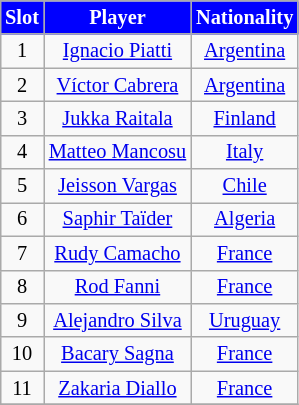<table class="wikitable" style="text-align:center; margin-left:1em; font-size:85%;">
<tr>
<th style="background:#00f; color:white; text-align:center;">Slot</th>
<th style="background:#00f; color:white; text-align:center;">Player</th>
<th style="background:#00f; color:white; text-align:center;">Nationality</th>
</tr>
<tr>
<td>1</td>
<td><a href='#'>Ignacio Piatti</a></td>
<td> <a href='#'>Argentina</a></td>
</tr>
<tr>
<td>2</td>
<td><a href='#'>Víctor Cabrera</a></td>
<td> <a href='#'>Argentina</a></td>
</tr>
<tr>
<td>3</td>
<td><a href='#'>Jukka Raitala</a></td>
<td> <a href='#'>Finland</a></td>
</tr>
<tr>
<td>4</td>
<td><a href='#'>Matteo Mancosu</a></td>
<td> <a href='#'>Italy</a></td>
</tr>
<tr>
<td>5</td>
<td><a href='#'>Jeisson Vargas</a></td>
<td> <a href='#'>Chile</a></td>
</tr>
<tr>
<td>6</td>
<td><a href='#'>Saphir Taïder</a></td>
<td> <a href='#'>Algeria</a></td>
</tr>
<tr>
<td>7</td>
<td><a href='#'>Rudy Camacho</a></td>
<td> <a href='#'>France</a></td>
</tr>
<tr>
<td>8</td>
<td><a href='#'>Rod Fanni</a></td>
<td> <a href='#'>France</a></td>
</tr>
<tr>
<td>9</td>
<td><a href='#'>Alejandro Silva</a></td>
<td> <a href='#'>Uruguay</a></td>
</tr>
<tr>
<td>10</td>
<td><a href='#'>Bacary Sagna</a></td>
<td> <a href='#'>France</a></td>
</tr>
<tr>
<td>11</td>
<td><a href='#'>Zakaria Diallo</a></td>
<td> <a href='#'>France</a></td>
</tr>
<tr>
</tr>
</table>
